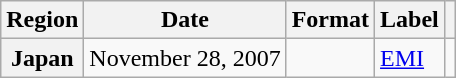<table class="wikitable plainrowheaders">
<tr>
<th scope="col">Region</th>
<th scope="col">Date</th>
<th scope="col">Format</th>
<th scope="col">Label</th>
<th scope="col"></th>
</tr>
<tr>
<th scope="row">Japan</th>
<td>November 28, 2007</td>
<td></td>
<td><a href='#'>EMI</a></td>
<td align="center"></td>
</tr>
</table>
